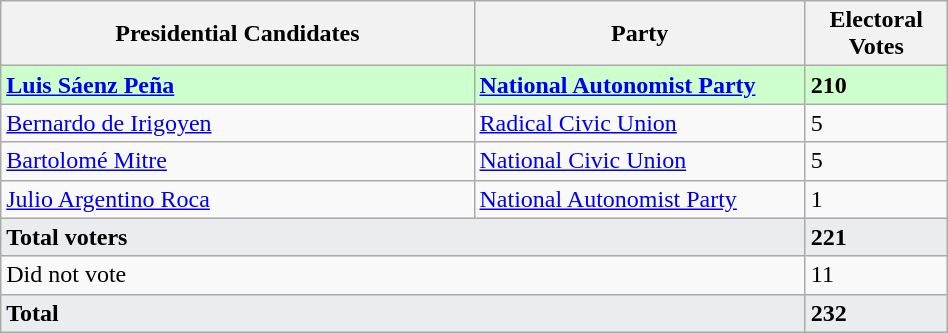<table class="wikitable" width="50%">
<tr>
<th width="50%">Presidential Candidates</th>
<th width="35%">Party</th>
<th width="15%">Electoral Votes</th>
</tr>
<tr style="background:#cfc;">
<td><strong><a href='#'>Luis Sáenz Peña</a></strong></td>
<td><strong><a href='#'>National Autonomist Party</a></strong></td>
<td><strong>210</strong></td>
</tr>
<tr>
<td><a href='#'>Bernardo de Irigoyen</a></td>
<td><a href='#'>Radical Civic Union</a></td>
<td>5</td>
</tr>
<tr>
<td><a href='#'>Bartolomé Mitre</a></td>
<td><a href='#'>National Civic Union</a></td>
<td>5</td>
</tr>
<tr>
<td><a href='#'>Julio Argentino Roca</a></td>
<td><a href='#'>National Autonomist Party</a></td>
<td>1</td>
</tr>
<tr style="background:#EAECF0;">
<td colspan=2><strong>Total voters</strong></td>
<td><strong>221</strong></td>
</tr>
<tr>
<td colspan=2>Did not vote</td>
<td>11</td>
</tr>
<tr style="background:#EAECF0;">
<td colspan=2><strong>Total</strong></td>
<td><strong>232</strong></td>
</tr>
</table>
